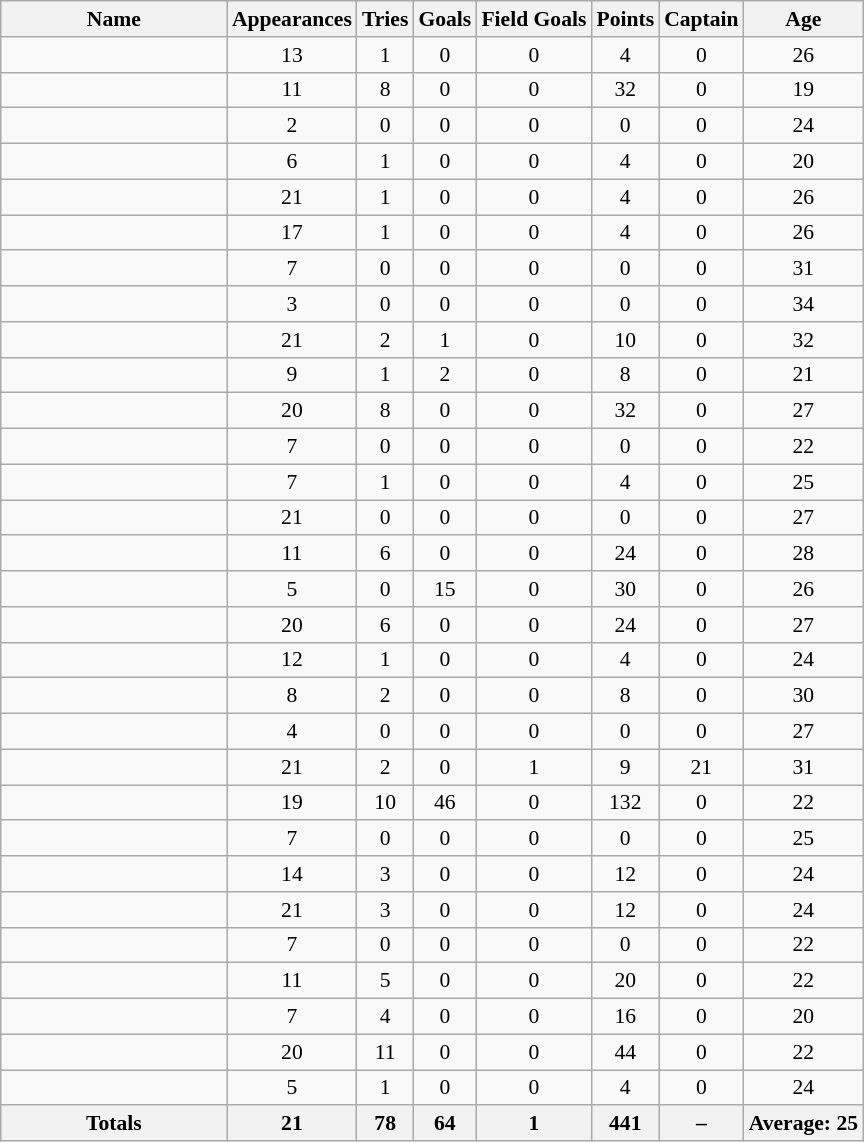<table class="wikitable sortable" style="text-align: center; font-size:90%">
<tr>
<th style="width:10em">Name</th>
<th>Appearances</th>
<th>Tries</th>
<th>Goals</th>
<th>Field Goals</th>
<th>Points</th>
<th>Captain</th>
<th>Age</th>
</tr>
<tr>
<td></td>
<td>13</td>
<td>1</td>
<td>0</td>
<td>0</td>
<td>4</td>
<td>0</td>
<td>26</td>
</tr>
<tr>
<td></td>
<td>11</td>
<td>8</td>
<td>0</td>
<td>0</td>
<td>32</td>
<td>0</td>
<td>19</td>
</tr>
<tr>
<td></td>
<td>2</td>
<td>0</td>
<td>0</td>
<td>0</td>
<td>0</td>
<td>0</td>
<td>24</td>
</tr>
<tr>
<td></td>
<td>6</td>
<td>1</td>
<td>0</td>
<td>0</td>
<td>4</td>
<td>0</td>
<td>20</td>
</tr>
<tr>
<td></td>
<td>21</td>
<td>1</td>
<td>0</td>
<td>0</td>
<td>4</td>
<td>0</td>
<td>26</td>
</tr>
<tr>
<td></td>
<td>17</td>
<td>1</td>
<td>0</td>
<td>0</td>
<td>4</td>
<td>0</td>
<td>26</td>
</tr>
<tr>
<td></td>
<td>7</td>
<td>0</td>
<td>0</td>
<td>0</td>
<td>0</td>
<td>0</td>
<td>31</td>
</tr>
<tr>
<td></td>
<td>3</td>
<td>0</td>
<td>0</td>
<td>0</td>
<td>0</td>
<td>0</td>
<td>34</td>
</tr>
<tr>
<td></td>
<td>21</td>
<td>2</td>
<td>1</td>
<td>0</td>
<td>10</td>
<td>0</td>
<td>32</td>
</tr>
<tr>
<td></td>
<td>9</td>
<td>1</td>
<td>2</td>
<td>0</td>
<td>8</td>
<td>0</td>
<td>21</td>
</tr>
<tr>
<td></td>
<td>20</td>
<td>8</td>
<td>0</td>
<td>0</td>
<td>32</td>
<td>0</td>
<td>27</td>
</tr>
<tr>
<td></td>
<td>7</td>
<td>0</td>
<td>0</td>
<td>0</td>
<td>0</td>
<td>0</td>
<td>22</td>
</tr>
<tr>
<td></td>
<td>7</td>
<td>1</td>
<td>0</td>
<td>0</td>
<td>4</td>
<td>0</td>
<td>25</td>
</tr>
<tr>
<td></td>
<td>21</td>
<td>0</td>
<td>0</td>
<td>0</td>
<td>0</td>
<td>0</td>
<td>27</td>
</tr>
<tr>
<td></td>
<td>11</td>
<td>6</td>
<td>0</td>
<td>0</td>
<td>24</td>
<td>0</td>
<td>28</td>
</tr>
<tr>
<td></td>
<td>5</td>
<td>0</td>
<td>15</td>
<td>0</td>
<td>30</td>
<td>0</td>
<td>26</td>
</tr>
<tr>
<td></td>
<td>20</td>
<td>6</td>
<td>0</td>
<td>0</td>
<td>24</td>
<td>0</td>
<td>27</td>
</tr>
<tr>
<td></td>
<td>12</td>
<td>1</td>
<td>0</td>
<td>0</td>
<td>4</td>
<td>0</td>
<td>24</td>
</tr>
<tr>
<td></td>
<td>8</td>
<td>2</td>
<td>0</td>
<td>0</td>
<td>8</td>
<td>0</td>
<td>30</td>
</tr>
<tr>
<td></td>
<td>4</td>
<td>0</td>
<td>0</td>
<td>0</td>
<td>0</td>
<td>0</td>
<td>27</td>
</tr>
<tr>
<td></td>
<td>21</td>
<td>2</td>
<td>0</td>
<td>1</td>
<td>9</td>
<td>21</td>
<td>31</td>
</tr>
<tr>
<td></td>
<td>19</td>
<td>10</td>
<td>46</td>
<td>0</td>
<td>132</td>
<td>0</td>
<td>22</td>
</tr>
<tr>
<td></td>
<td>7</td>
<td>0</td>
<td>0</td>
<td>0</td>
<td>0</td>
<td>0</td>
<td>25</td>
</tr>
<tr>
<td></td>
<td>14</td>
<td>3</td>
<td>0</td>
<td>0</td>
<td>12</td>
<td>0</td>
<td>24</td>
</tr>
<tr>
<td></td>
<td>21</td>
<td>3</td>
<td>0</td>
<td>0</td>
<td>12</td>
<td>0</td>
<td>24</td>
</tr>
<tr>
<td></td>
<td>7</td>
<td>0</td>
<td>0</td>
<td>0</td>
<td>0</td>
<td>0</td>
<td>22</td>
</tr>
<tr>
<td></td>
<td>11</td>
<td>5</td>
<td>0</td>
<td>0</td>
<td>20</td>
<td>0</td>
<td>22</td>
</tr>
<tr>
<td></td>
<td>7</td>
<td>4</td>
<td>0</td>
<td>0</td>
<td>16</td>
<td>0</td>
<td>20</td>
</tr>
<tr>
<td></td>
<td>20</td>
<td>11</td>
<td>0</td>
<td>0</td>
<td>44</td>
<td>0</td>
<td>22</td>
</tr>
<tr>
<td></td>
<td>5</td>
<td>1</td>
<td>0</td>
<td>0</td>
<td>4</td>
<td>0</td>
<td>24</td>
</tr>
<tr class="sortbottom">
<th>Totals</th>
<th>21</th>
<th>78</th>
<th>64</th>
<th>1</th>
<th>441</th>
<th>–</th>
<th>Average: 25</th>
</tr>
</table>
